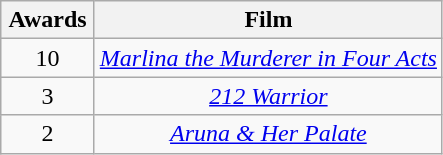<table class="wikitable plainrowheaders" style="text-align:center;">
<tr>
<th scope="col" style="width:55px;">Awards</th>
<th scope="col" style="text-align:center;">Film</th>
</tr>
<tr>
<td>10</td>
<td><em><a href='#'>Marlina the Murderer in Four Acts</a></em></td>
</tr>
<tr>
<td>3</td>
<td><em><a href='#'>212 Warrior</a></em></td>
</tr>
<tr>
<td>2</td>
<td><em><a href='#'>Aruna & Her Palate</a></em></td>
</tr>
</table>
